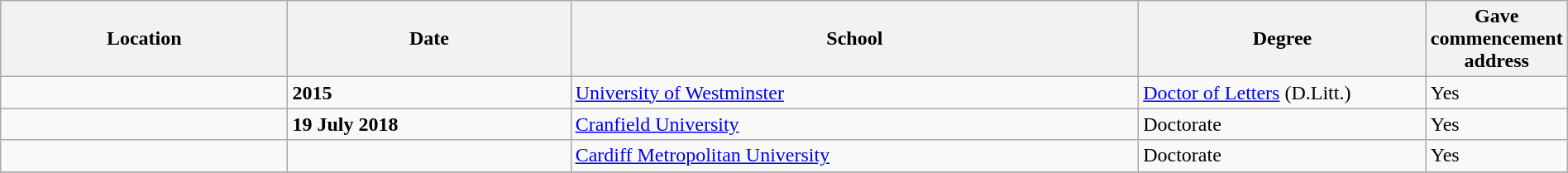<table class="wikitable" style="width:100%;">
<tr>
<th style="width:20%;">Location</th>
<th style="width:20%;">Date</th>
<th style="width:40%;">School</th>
<th style="width:20%;">Degree</th>
<th style="width:20%;">Gave commencement address</th>
</tr>
<tr>
<td></td>
<td><strong>2015</strong></td>
<td><a href='#'>University of Westminster</a></td>
<td><a href='#'>Doctor of Letters</a> (D.Litt.)</td>
<td>Yes</td>
</tr>
<tr>
<td></td>
<td><strong>19 July 2018</strong></td>
<td><a href='#'>Cranfield University</a></td>
<td>Doctorate</td>
<td>Yes</td>
</tr>
<tr>
<td></td>
<td></td>
<td><a href='#'>Cardiff Metropolitan University</a></td>
<td>Doctorate</td>
<td>Yes</td>
</tr>
<tr>
</tr>
</table>
